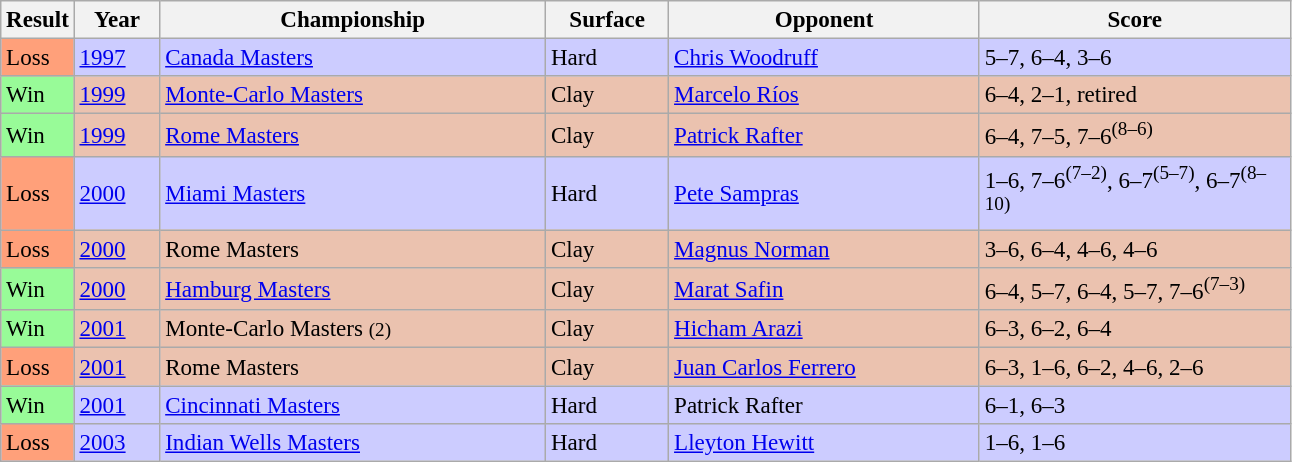<table class="sortable wikitable" style="font-size:96%">
<tr>
<th>Result</th>
<th width="50">Year</th>
<th width="250">Championship</th>
<th width="75">Surface</th>
<th width="200">Opponent</th>
<th width="200" class="unsortable">Score</th>
</tr>
<tr bgcolor="#ccf">
<td bgcolor="#ffa07a">Loss</td>
<td><a href='#'>1997</a></td>
<td><a href='#'>Canada Masters</a></td>
<td>Hard</td>
<td> <a href='#'>Chris Woodruff</a></td>
<td>5–7, 6–4, 3–6</td>
</tr>
<tr bgcolor="ebc2af">
<td bgcolor="#98fb98">Win</td>
<td><a href='#'>1999</a></td>
<td><a href='#'>Monte-Carlo Masters</a></td>
<td>Clay</td>
<td> <a href='#'>Marcelo Ríos</a></td>
<td>6–4, 2–1, retired</td>
</tr>
<tr bgcolor="ebc2af">
<td bgcolor="#98fb98">Win</td>
<td><a href='#'>1999</a></td>
<td><a href='#'>Rome Masters</a></td>
<td>Clay</td>
<td> <a href='#'>Patrick Rafter</a></td>
<td>6–4, 7–5, 7–6<sup>(8–6)</sup></td>
</tr>
<tr bgcolor="#ccf">
<td bgcolor="#ffa07a">Loss</td>
<td><a href='#'>2000</a></td>
<td><a href='#'>Miami Masters</a></td>
<td>Hard</td>
<td> <a href='#'>Pete Sampras</a></td>
<td>1–6, 7–6<sup>(7–2)</sup>, 6–7<sup>(5–7)</sup>, 6–7<sup>(8–10)</sup></td>
</tr>
<tr bgcolor="ebc2af">
<td bgcolor="#ffa07a">Loss</td>
<td><a href='#'>2000</a></td>
<td>Rome Masters</td>
<td>Clay</td>
<td> <a href='#'>Magnus Norman</a></td>
<td>3–6, 6–4, 4–6, 4–6</td>
</tr>
<tr bgcolor="ebc2af">
<td bgcolor="#98fb98">Win</td>
<td><a href='#'>2000</a></td>
<td><a href='#'>Hamburg Masters</a></td>
<td>Clay</td>
<td> <a href='#'>Marat Safin</a></td>
<td>6–4, 5–7, 6–4, 5–7, 7–6<sup>(7–3)</sup></td>
</tr>
<tr bgcolor="ebc2af">
<td bgcolor="#98fb98">Win</td>
<td><a href='#'>2001</a></td>
<td>Monte-Carlo Masters <small>(2)</small></td>
<td>Clay</td>
<td> <a href='#'>Hicham Arazi</a></td>
<td>6–3, 6–2, 6–4</td>
</tr>
<tr bgcolor="ebc2af">
<td bgcolor="#ffa07a">Loss</td>
<td><a href='#'>2001</a></td>
<td>Rome Masters</td>
<td>Clay</td>
<td> <a href='#'>Juan Carlos Ferrero</a></td>
<td>6–3, 1–6, 6–2, 4–6, 2–6</td>
</tr>
<tr bgcolor="#ccf">
<td bgcolor="#98fb98">Win</td>
<td><a href='#'>2001</a></td>
<td><a href='#'>Cincinnati Masters</a></td>
<td>Hard</td>
<td> Patrick Rafter</td>
<td>6–1, 6–3</td>
</tr>
<tr bgcolor="#ccf">
<td bgcolor="#ffa07a">Loss</td>
<td><a href='#'>2003</a></td>
<td><a href='#'>Indian Wells Masters</a></td>
<td>Hard</td>
<td> <a href='#'>Lleyton Hewitt</a></td>
<td>1–6, 1–6</td>
</tr>
</table>
